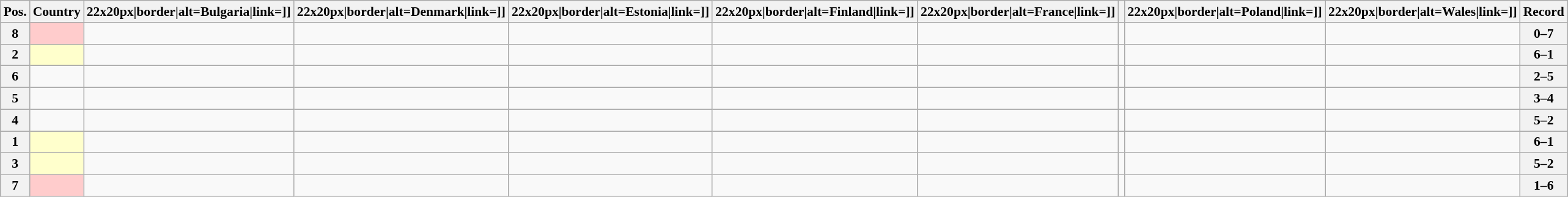<table class="wikitable sortable nowrap" style="text-align:center; font-size:0.9em;">
<tr>
<th>Pos.</th>
<th>Country</th>
<th [[Image:>22x20px|border|alt=Bulgaria|link=]]</th>
<th [[Image:>22x20px|border|alt=Denmark|link=]]</th>
<th [[Image:>22x20px|border|alt=Estonia|link=]]</th>
<th [[Image:>22x20px|border|alt=Finland|link=]]</th>
<th [[Image:>22x20px|border|alt=France|link=]]</th>
<th></th>
<th [[image:>22x20px|border|alt=Poland|link=]]</th>
<th [[Image:>22x20px|border|alt=Wales|link=]]</th>
<th>Record</th>
</tr>
<tr>
<th>8</th>
<td style="text-align:left; background:#ffcccc;"></td>
<td></td>
<td></td>
<td></td>
<td></td>
<td></td>
<td></td>
<td></td>
<td></td>
<th>0–7</th>
</tr>
<tr>
<th>2</th>
<td style="text-align:left; background:#ffffcc;"></td>
<td></td>
<td></td>
<td></td>
<td></td>
<td></td>
<td></td>
<td></td>
<td></td>
<th>6–1</th>
</tr>
<tr>
<th>6</th>
<td style="text-align:left;"></td>
<td></td>
<td></td>
<td></td>
<td></td>
<td></td>
<td></td>
<td></td>
<td></td>
<th>2–5</th>
</tr>
<tr>
<th>5</th>
<td style="text-align:left;"></td>
<td></td>
<td></td>
<td></td>
<td></td>
<td></td>
<td></td>
<td></td>
<td></td>
<th>3–4</th>
</tr>
<tr>
<th>4</th>
<td style="text-align:left;"></td>
<td></td>
<td></td>
<td></td>
<td></td>
<td></td>
<td></td>
<td></td>
<td></td>
<th>5–2</th>
</tr>
<tr>
<th>1</th>
<td style="text-align:left; background:#ffffcc;"></td>
<td></td>
<td></td>
<td></td>
<td></td>
<td></td>
<td></td>
<td></td>
<td></td>
<th>6–1</th>
</tr>
<tr>
<th>3</th>
<td style="text-align:left; background:#ffffcc;"></td>
<td></td>
<td></td>
<td></td>
<td></td>
<td></td>
<td></td>
<td></td>
<td></td>
<th>5–2</th>
</tr>
<tr>
<th>7</th>
<td style="text-align:left; background:#ffcccc;"></td>
<td></td>
<td></td>
<td></td>
<td></td>
<td></td>
<td></td>
<td></td>
<td></td>
<th>1–6</th>
</tr>
</table>
